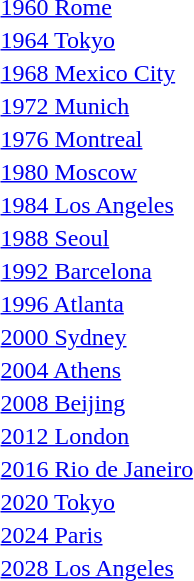<table>
<tr valign="top">
<td><a href='#'>1960 Rome</a><br></td>
<td></td>
<td></td>
<td></td>
</tr>
<tr valign="top">
<td><a href='#'>1964 Tokyo</a><br></td>
<td></td>
<td></td>
<td></td>
</tr>
<tr valign="top">
<td><a href='#'>1968 Mexico City</a><br></td>
<td></td>
<td></td>
<td></td>
</tr>
<tr valign="top">
<td><a href='#'>1972 Munich</a><br></td>
<td></td>
<td></td>
<td></td>
</tr>
<tr valign="top">
<td><a href='#'>1976 Montreal</a><br></td>
<td></td>
<td></td>
<td></td>
</tr>
<tr valign="top">
<td><a href='#'>1980 Moscow</a><br></td>
<td></td>
<td></td>
<td></td>
</tr>
<tr valign="top">
<td><a href='#'>1984 Los Angeles</a><br></td>
<td></td>
<td></td>
<td></td>
</tr>
<tr valign="top">
<td><a href='#'>1988 Seoul</a><br></td>
<td></td>
<td></td>
<td></td>
</tr>
<tr valign="top">
<td><a href='#'>1992 Barcelona</a><br></td>
<td></td>
<td></td>
<td></td>
</tr>
<tr valign="top">
<td><a href='#'>1996 Atlanta</a><br></td>
<td></td>
<td></td>
<td></td>
</tr>
<tr valign="top">
<td><a href='#'>2000 Sydney</a><br></td>
<td></td>
<td></td>
<td></td>
</tr>
<tr valign="top">
<td><a href='#'>2004 Athens</a><br></td>
<td></td>
<td></td>
<td></td>
</tr>
<tr valign="top">
<td><a href='#'>2008 Beijing</a><br></td>
<td></td>
<td></td>
<td></td>
</tr>
<tr valign="top">
<td><a href='#'>2012 London</a><br></td>
<td></td>
<td></td>
<td></td>
</tr>
<tr valign="top">
<td><a href='#'>2016 Rio de Janeiro</a><br></td>
<td></td>
<td></td>
<td></td>
</tr>
<tr valign="top">
<td><a href='#'>2020 Tokyo</a><br></td>
<td></td>
<td></td>
<td></td>
</tr>
<tr valign="top">
<td rowspan=2><a href='#'>2024 Paris</a><br></td>
<td rowspan=2></td>
<td rowspan=2></td>
<td></td>
</tr>
<tr>
<td></td>
</tr>
<tr>
<td><a href='#'>2028 Los Angeles</a> <br></td>
<td></td>
<td></td>
<td></td>
</tr>
<tr>
</tr>
</table>
